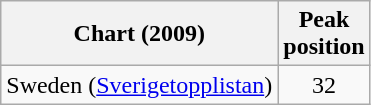<table class="wikitable">
<tr>
<th>Chart (2009)</th>
<th>Peak<br>position</th>
</tr>
<tr>
<td>Sweden (<a href='#'>Sverigetopplistan</a>)</td>
<td align="center">32</td>
</tr>
</table>
